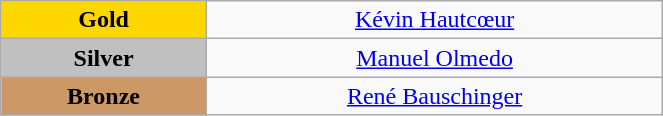<table class="wikitable" style="text-align:center; " width="35%">
<tr>
<td bgcolor="gold"><strong>Gold</strong></td>
<td><a href='#'>Kévin Hautcœur</a><br>  <small><em></em></small></td>
</tr>
<tr>
<td bgcolor="silver"><strong>Silver</strong></td>
<td><a href='#'>Manuel Olmedo</a><br>  <small><em></em></small></td>
</tr>
<tr>
<td bgcolor="CC9966"><strong>Bronze</strong></td>
<td><a href='#'>René Bauschinger</a><br>  <small><em></em></small></td>
</tr>
</table>
